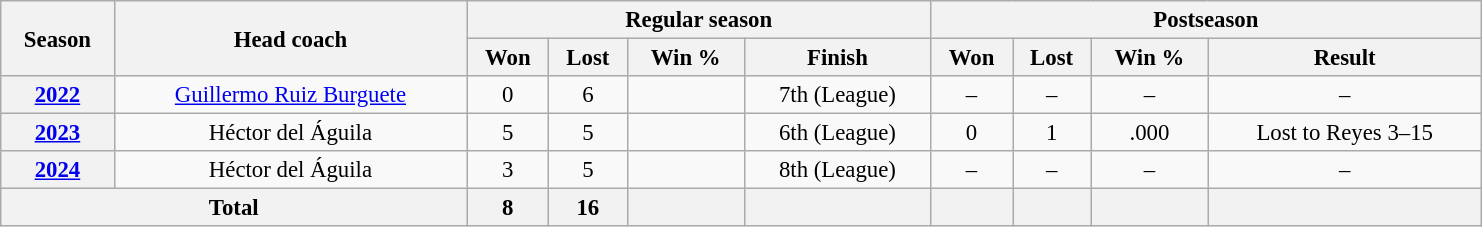<table class="wikitable" style="font-size: 95%; text-align:center; width:65em">
<tr>
<th rowspan="2">Season</th>
<th rowspan="2">Head coach</th>
<th colspan="4">Regular season</th>
<th colspan="4">Postseason</th>
</tr>
<tr>
<th>Won</th>
<th>Lost</th>
<th>Win %</th>
<th>Finish</th>
<th>Won</th>
<th>Lost</th>
<th>Win %</th>
<th>Result</th>
</tr>
<tr>
<th><a href='#'>2022</a></th>
<td><a href='#'>Guillermo Ruiz Burguete</a></td>
<td>0</td>
<td>6</td>
<td></td>
<td>7th (League)</td>
<td>–</td>
<td>–</td>
<td>–</td>
<td>–</td>
</tr>
<tr>
<th><a href='#'>2023</a></th>
<td>Héctor del Águila</td>
<td>5</td>
<td>5</td>
<td></td>
<td>6th (League)</td>
<td>0</td>
<td>1</td>
<td>.000</td>
<td>Lost to Reyes 3–15</td>
</tr>
<tr>
<th><a href='#'>2024</a></th>
<td>Héctor del Águila</td>
<td>3</td>
<td>5</td>
<td></td>
<td>8th (League)</td>
<td>–</td>
<td>–</td>
<td>–</td>
<td>–</td>
</tr>
<tr>
<th colspan="2">Total</th>
<th>8</th>
<th>16</th>
<th></th>
<th></th>
<th></th>
<th></th>
<th></th>
<th></th>
</tr>
</table>
